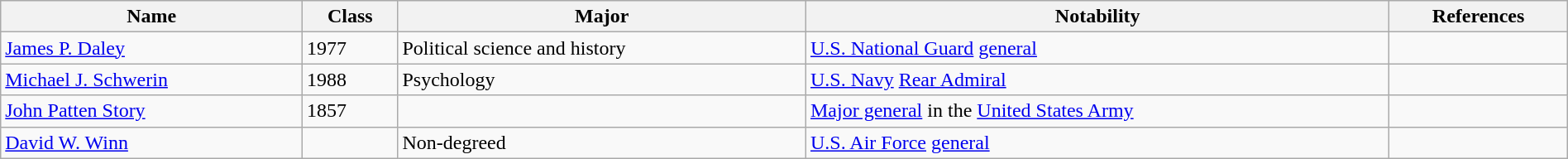<table class="wikitable sortable" style="width:100%;">
<tr>
<th>Name</th>
<th>Class</th>
<th>Major</th>
<th>Notability</th>
<th>References</th>
</tr>
<tr>
<td><a href='#'>James P. Daley</a></td>
<td>1977</td>
<td>Political science and history</td>
<td><a href='#'>U.S. National Guard</a> <a href='#'>general</a></td>
<td></td>
</tr>
<tr>
<td><a href='#'>Michael J. Schwerin</a></td>
<td>1988</td>
<td>Psychology</td>
<td><a href='#'>U.S. Navy</a> <a href='#'>Rear Admiral</a></td>
<td></td>
</tr>
<tr>
<td><a href='#'>John Patten Story</a></td>
<td>1857</td>
<td></td>
<td><a href='#'>Major general</a> in the <a href='#'>United States Army</a></td>
<td></td>
</tr>
<tr>
<td><a href='#'>David W. Winn</a></td>
<td></td>
<td>Non-degreed</td>
<td><a href='#'>U.S. Air Force</a> <a href='#'>general</a></td>
<td></td>
</tr>
</table>
